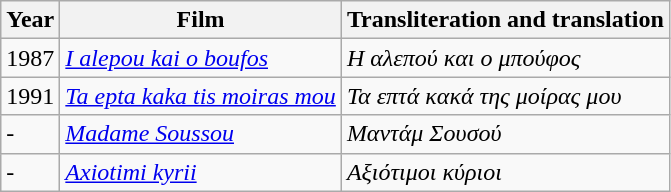<table class="wikitable">
<tr>
<th>Year</th>
<th>Film</th>
<th>Transliteration and translation</th>
</tr>
<tr>
<td>1987</td>
<td><em><a href='#'>I alepou kai o boufos</a></em></td>
<td><em>Η αλεπού και ο μπούφος</em></td>
</tr>
<tr>
<td>1991</td>
<td><em><a href='#'>Ta epta kaka tis moiras mou</a></em></td>
<td><em>Τα επτά κακά της μοίρας μου</em></td>
</tr>
<tr>
<td>-</td>
<td><em><a href='#'>Madame Soussou</a></em></td>
<td><em>Μαντάμ Σουσού</em></td>
</tr>
<tr>
<td>-</td>
<td><em><a href='#'>Axiotimi kyrii</a></em></td>
<td><em>Αξιότιμοι κύριοι </em></td>
</tr>
</table>
